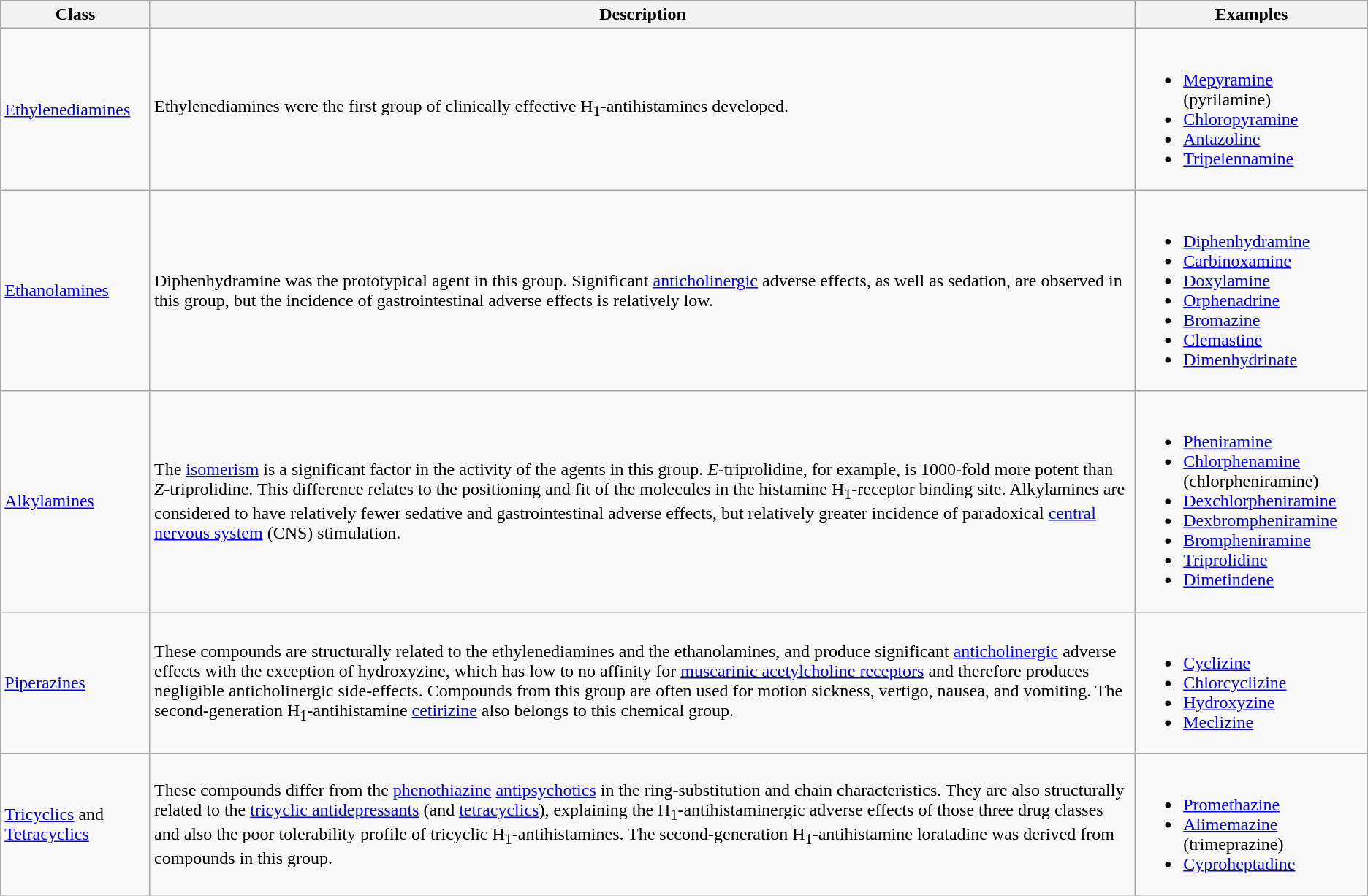<table class="wikitable">
<tr>
<th><strong>Class</strong></th>
<th><strong>Description</strong></th>
<th><strong>Examples</strong></th>
</tr>
<tr>
<td><a href='#'>Ethylenediamines</a></td>
<td>Ethylenediamines were the first group of clinically effective H<sub>1</sub>-antihistamines developed.</td>
<td><br><ul><li><a href='#'>Mepyramine</a> (pyrilamine)</li><li><a href='#'>Chloropyramine</a></li><li><a href='#'>Antazoline</a></li><li><a href='#'>Tripelennamine</a></li></ul></td>
</tr>
<tr>
<td><a href='#'>Ethanolamines</a></td>
<td>Diphenhydramine was the prototypical agent in this group. Significant <a href='#'>anticholinergic</a> adverse effects, as well as sedation, are observed in this group, but the incidence of gastrointestinal adverse effects is relatively low.</td>
<td><br><ul><li><a href='#'>Diphenhydramine</a></li><li><a href='#'>Carbinoxamine</a></li><li><a href='#'>Doxylamine</a></li><li><a href='#'>Orphenadrine</a></li><li><a href='#'>Bromazine</a></li><li><a href='#'>Clemastine</a></li><li><a href='#'>Dimenhydrinate</a></li></ul></td>
</tr>
<tr>
<td><a href='#'>Alkylamines</a></td>
<td>The <a href='#'>isomerism</a> is a significant factor in the activity of the agents in this group. <em>E</em>-triprolidine, for example, is 1000-fold more potent than <em>Z</em>-triprolidine. This difference relates to the positioning and fit of the molecules in the histamine H<sub>1</sub>-receptor binding site. Alkylamines are considered to have relatively fewer sedative and gastrointestinal adverse effects, but relatively greater incidence of paradoxical <a href='#'>central nervous system</a> (CNS) stimulation.</td>
<td><br><ul><li><a href='#'>Pheniramine</a></li><li><a href='#'>Chlorphenamine</a> (chlorpheniramine)</li><li><a href='#'>Dexchlorpheniramine</a></li><li><a href='#'>Dexbrompheniramine</a></li><li><a href='#'>Brompheniramine</a></li><li><a href='#'>Triprolidine</a></li><li><a href='#'>Dimetindene</a></li></ul></td>
</tr>
<tr>
<td><a href='#'>Piperazines</a></td>
<td>These compounds are structurally related to the ethylenediamines and the ethanolamines, and produce significant <a href='#'>anticholinergic</a> adverse effects with the exception of hydroxyzine, which has low to no affinity for <a href='#'>muscarinic acetylcholine receptors</a> and therefore produces negligible anticholinergic side-effects. Compounds from this group are often used for motion sickness, vertigo, nausea, and vomiting. The second-generation H<sub>1</sub>-antihistamine <a href='#'>cetirizine</a> also belongs to this chemical group.</td>
<td><br><ul><li><a href='#'>Cyclizine</a></li><li><a href='#'>Chlorcyclizine</a></li><li><a href='#'>Hydroxyzine</a></li><li><a href='#'>Meclizine</a></li></ul></td>
</tr>
<tr>
<td><a href='#'>Tricyclics</a> and <a href='#'>Tetracyclics</a></td>
<td>These compounds differ from the <a href='#'>phenothiazine</a> <a href='#'>antipsychotics</a> in the ring-substitution and chain characteristics. They are also structurally related to the <a href='#'>tricyclic antidepressants</a> (and <a href='#'>tetracyclics</a>), explaining the H<sub>1</sub>-antihistaminergic adverse effects of those three drug classes and also the poor tolerability profile of tricyclic H<sub>1</sub>-antihistamines. The second-generation H<sub>1</sub>-antihistamine loratadine was derived from compounds in this group.</td>
<td><br><ul><li><a href='#'>Promethazine</a></li><li><a href='#'>Alimemazine</a> (trimeprazine)</li><li><a href='#'>Cyproheptadine</a></li></ul></td>
</tr>
</table>
